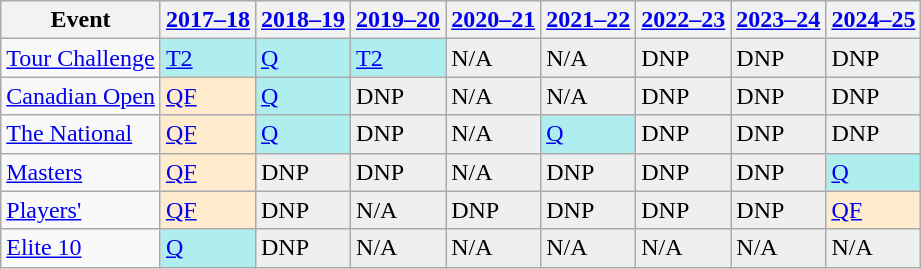<table class="wikitable">
<tr>
<th>Event</th>
<th><a href='#'>2017–18</a></th>
<th><a href='#'>2018–19</a></th>
<th><a href='#'>2019–20</a></th>
<th><a href='#'>2020–21</a></th>
<th><a href='#'>2021–22</a></th>
<th><a href='#'>2022–23</a></th>
<th><a href='#'>2023–24</a></th>
<th><a href='#'>2024–25</a></th>
</tr>
<tr>
<td><a href='#'>Tour Challenge</a></td>
<td style="background:#afeeee;"><a href='#'>T2</a></td>
<td style="background:#afeeee;"><a href='#'>Q</a></td>
<td style="background:#afeeee;"><a href='#'>T2</a></td>
<td style="background:#EFEFEF;">N/A</td>
<td style="background:#EFEFEF;">N/A</td>
<td style="background:#EFEFEF;">DNP</td>
<td style="background:#EFEFEF;">DNP</td>
<td style="background:#EFEFEF;">DNP</td>
</tr>
<tr>
<td><a href='#'>Canadian Open</a></td>
<td style="background:#ffebcd;"><a href='#'>QF</a></td>
<td style="background:#afeeee;"><a href='#'>Q</a></td>
<td style="background:#EFEFEF;">DNP</td>
<td style="background:#EFEFEF;">N/A</td>
<td style="background:#EFEFEF;">N/A</td>
<td style="background:#EFEFEF;">DNP</td>
<td style="background:#EFEFEF;">DNP</td>
<td style="background:#EFEFEF;">DNP</td>
</tr>
<tr>
<td><a href='#'>The National</a></td>
<td style="background:#ffebcd;"><a href='#'>QF</a></td>
<td style="background:#afeeee;"><a href='#'>Q</a></td>
<td style="background:#EFEFEF;">DNP</td>
<td style="background:#EFEFEF;">N/A</td>
<td style="background:#afeeee;"><a href='#'>Q</a></td>
<td style="background:#EFEFEF;">DNP</td>
<td style="background:#EFEFEF;">DNP</td>
<td style="background:#EFEFEF;">DNP</td>
</tr>
<tr>
<td><a href='#'>Masters</a></td>
<td style="background:#ffebcd;"><a href='#'>QF</a></td>
<td style="background:#EFEFEF;">DNP</td>
<td style="background:#EFEFEF;">DNP</td>
<td style="background:#EFEFEF;">N/A</td>
<td style="background:#EFEFEF;">DNP</td>
<td style="background:#EFEFEF;">DNP</td>
<td style="background:#EFEFEF;">DNP</td>
<td style="background:#afeeee;"><a href='#'>Q</a></td>
</tr>
<tr>
<td><a href='#'>Players'</a></td>
<td style="background:#ffebcd;"><a href='#'>QF</a></td>
<td style="background:#EFEFEF;">DNP</td>
<td style="background:#EFEFEF;">N/A</td>
<td style="background:#EFEFEF;">DNP</td>
<td style="background:#EFEFEF;">DNP</td>
<td style="background:#EFEFEF;">DNP</td>
<td style="background:#EFEFEF;">DNP</td>
<td style="background:#ffebcd;"><a href='#'>QF</a></td>
</tr>
<tr>
<td><a href='#'>Elite 10</a></td>
<td style="background:#afeeee;"><a href='#'>Q</a></td>
<td style="background:#EFEFEF;">DNP</td>
<td style="background:#EFEFEF;">N/A</td>
<td style="background:#EFEFEF;">N/A</td>
<td style="background:#EFEFEF;">N/A</td>
<td style="background:#EFEFEF;">N/A</td>
<td style="background:#EFEFEF;">N/A</td>
<td style="background:#EFEFEF;">N/A</td>
</tr>
</table>
